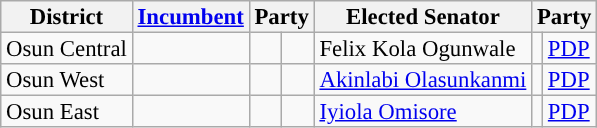<table class="sortable wikitable" style="font-size:95%;line-height:14px;">
<tr>
<th class="unsortable">District</th>
<th class="unsortable"><a href='#'>Incumbent</a></th>
<th colspan="2">Party</th>
<th class="unsortable">Elected Senator</th>
<th colspan="2">Party</th>
</tr>
<tr>
<td>Osun Central</td>
<td></td>
<td></td>
<td></td>
<td>Felix Kola Ogunwale</td>
<td style="background:"></td>
<td><a href='#'>PDP</a></td>
</tr>
<tr>
<td>Osun West</td>
<td></td>
<td></td>
<td></td>
<td><a href='#'>Akinlabi Olasunkanmi</a></td>
<td style="background:"></td>
<td><a href='#'>PDP</a></td>
</tr>
<tr>
<td>Osun East</td>
<td></td>
<td></td>
<td></td>
<td><a href='#'>Iyiola Omisore</a></td>
<td style="background:"></td>
<td><a href='#'>PDP</a></td>
</tr>
</table>
